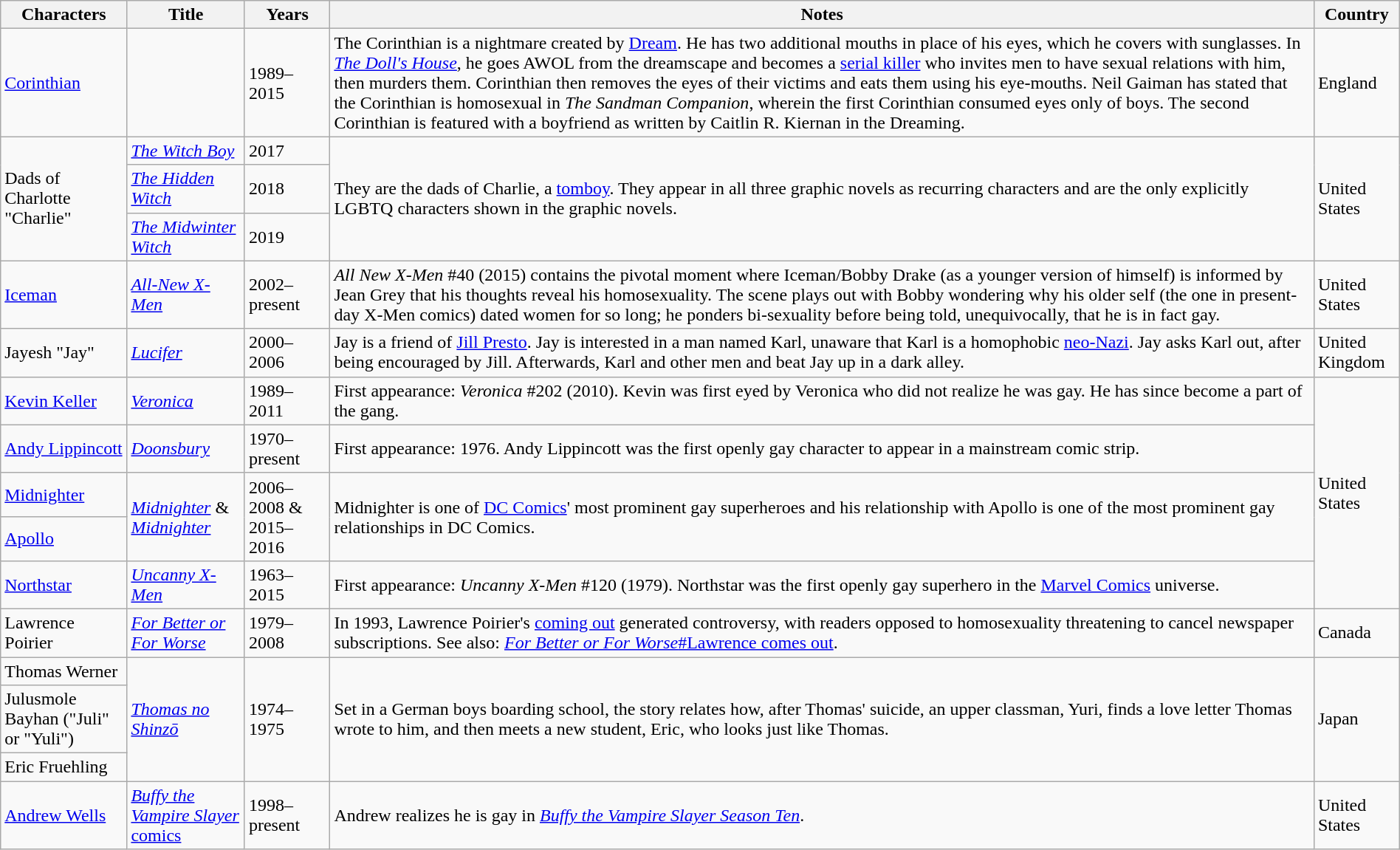<table class="wikitable sortable" style="width: 100%">
<tr>
<th>Characters</th>
<th>Title</th>
<th>Years</th>
<th>Notes</th>
<th>Country</th>
</tr>
<tr>
<td><a href='#'>Corinthian</a></td>
<td><em></em></td>
<td>1989–2015</td>
<td>The Corinthian is a nightmare created by <a href='#'>Dream</a>. He has two additional mouths in place of his eyes, which he covers with sunglasses. In <em><a href='#'>The Doll's House</a></em>, he goes AWOL from the dreamscape and becomes a <a href='#'>serial killer</a> who invites men to have sexual relations with him, then murders them. Corinthian then removes the eyes of their victims and eats them using his eye-mouths. Neil Gaiman has stated that the Corinthian is homosexual in <em>The Sandman Companion</em>, wherein the first Corinthian consumed eyes only of boys. The second Corinthian is featured with a boyfriend as written by Caitlin R. Kiernan in the Dreaming.</td>
<td>England</td>
</tr>
<tr>
<td rowspan="3">Dads of Charlotte "Charlie"</td>
<td scope="row"><em><a href='#'>The Witch Boy</a></em></td>
<td>2017</td>
<td rowspan="3">They are the dads of Charlie, a <a href='#'>tomboy</a>. They appear in all three graphic novels as recurring characters and are the only explicitly LGBTQ characters shown in the graphic novels.</td>
<td rowspan="3">United States</td>
</tr>
<tr>
<td scope="row"><em><a href='#'>The Hidden Witch</a></em></td>
<td>2018</td>
</tr>
<tr>
<td scope="row"><em><a href='#'>The Midwinter Witch</a></em></td>
<td>2019</td>
</tr>
<tr>
<td><a href='#'>Iceman</a></td>
<td><em><a href='#'>All-New X-Men</a></em></td>
<td>2002–present</td>
<td><em>All New X-Men</em> #40 (2015) contains the pivotal moment where Iceman/Bobby Drake (as a younger version of himself) is informed by Jean Grey that his thoughts reveal his homosexuality. The scene plays out with Bobby wondering why his older self (the one in present-day X-Men comics) dated women for so long; he ponders bi-sexuality before being told, unequivocally, that he is in fact gay.</td>
<td>United States</td>
</tr>
<tr>
<td>Jayesh "Jay"</td>
<td><em><a href='#'>Lucifer</a></em></td>
<td>2000–2006</td>
<td>Jay is a friend of <a href='#'>Jill Presto</a>. Jay is interested in a man named Karl, unaware that Karl is a homophobic <a href='#'>neo-Nazi</a>. Jay asks Karl out, after being encouraged by Jill. Afterwards, Karl and other men and beat Jay up in a dark alley.</td>
<td>United Kingdom</td>
</tr>
<tr>
<td><a href='#'>Kevin Keller</a></td>
<td><em><a href='#'>Veronica</a></em></td>
<td>1989–2011</td>
<td>First appearance: <em>Veronica</em> #202 (2010). Kevin was first eyed by Veronica who did not realize he was gay. He has since become a part of the gang.</td>
<td rowspan="5">United States</td>
</tr>
<tr>
<td><a href='#'>Andy Lippincott</a></td>
<td><em><a href='#'>Doonsbury</a></em></td>
<td>1970–present</td>
<td>First appearance: 1976. Andy Lippincott was the first openly gay character to appear in a mainstream comic strip.</td>
</tr>
<tr>
<td><a href='#'>Midnighter</a></td>
<td rowspan="2"><em><a href='#'>Midnighter</a></em> & <em><a href='#'>Midnighter</a></em></td>
<td rowspan="2">2006–2008 & 2015–2016</td>
<td rowspan="2">Midnighter is one of <a href='#'>DC Comics</a>' most prominent gay superheroes and his relationship with Apollo is one of the most prominent gay relationships in DC Comics.</td>
</tr>
<tr>
<td><a href='#'>Apollo</a></td>
</tr>
<tr>
<td><a href='#'>Northstar</a></td>
<td><em><a href='#'>Uncanny X-Men</a></em></td>
<td>1963–2015</td>
<td>First appearance: <em>Uncanny X-Men</em> #120 (1979). Northstar was the first openly gay superhero in the <a href='#'>Marvel Comics</a> universe.</td>
</tr>
<tr>
<td>Lawrence Poirier</td>
<td><em><a href='#'>For Better or For Worse</a></em></td>
<td>1979–2008</td>
<td>In 1993, Lawrence Poirier's <a href='#'>coming out</a> generated controversy, with readers opposed to homosexuality threatening to cancel newspaper subscriptions. See also: <a href='#'><em>For Better or For Worse</em>#Lawrence comes out</a>.</td>
<td>Canada</td>
</tr>
<tr>
<td>Thomas Werner</td>
<td rowspan="3"><em><a href='#'>Thomas no Shinzō</a></em></td>
<td rowspan="3">1974–1975</td>
<td rowspan="3">Set in a German boys boarding school, the story relates how, after Thomas' suicide, an upper classman, Yuri, finds a love letter Thomas wrote to him, and then meets a new student, Eric, who looks just like Thomas.</td>
<td rowspan="3">Japan</td>
</tr>
<tr>
<td>Julusmole Bayhan ("Juli" or "Yuli")</td>
</tr>
<tr>
<td>Eric Fruehling</td>
</tr>
<tr>
<td><a href='#'>Andrew Wells</a></td>
<td><a href='#'><em>Buffy the Vampire Slayer</em> comics</a></td>
<td>1998–present</td>
<td>Andrew realizes he is gay in <em><a href='#'>Buffy the Vampire Slayer Season Ten</a></em>.</td>
<td>United States</td>
</tr>
</table>
